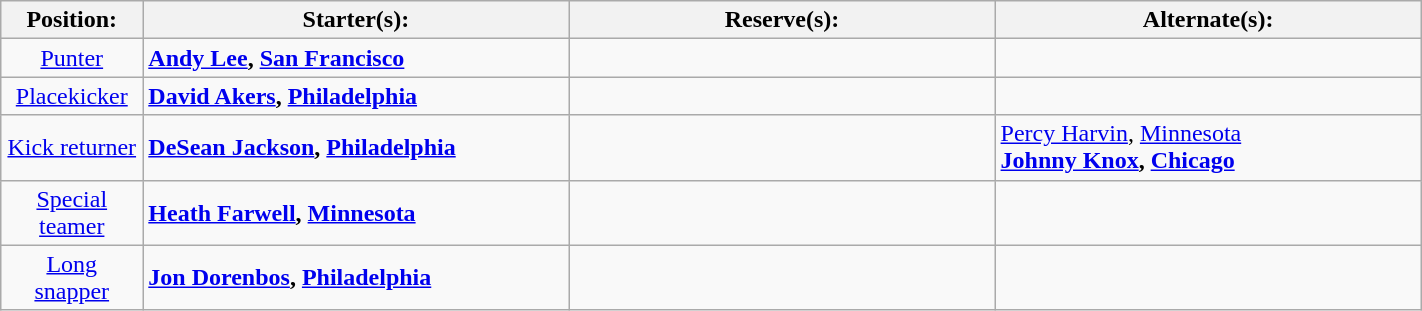<table class="wikitable" width=75%>
<tr>
<th width=10%>Position:</th>
<th width=30%>Starter(s):</th>
<th width=30%>Reserve(s):</th>
<th width=30%>Alternate(s):</th>
</tr>
<tr>
<td align=center><a href='#'>Punter</a></td>
<td><strong> <a href='#'>Andy Lee</a>, <a href='#'>San Francisco</a></strong></td>
<td></td>
<td></td>
</tr>
<tr>
<td align=center><a href='#'>Placekicker</a></td>
<td><strong> <a href='#'>David Akers</a>, <a href='#'>Philadelphia</a></strong></td>
<td></td>
<td></td>
</tr>
<tr>
<td align=center><a href='#'>Kick returner</a></td>
<td><strong> <a href='#'>DeSean Jackson</a>, <a href='#'>Philadelphia</a></strong></td>
<td></td>
<td> <a href='#'>Percy Harvin</a>, <a href='#'>Minnesota</a><br><strong> <a href='#'>Johnny Knox</a>, <a href='#'>Chicago</a></strong></td>
</tr>
<tr>
<td align=center><a href='#'>Special teamer</a></td>
<td><strong> <a href='#'>Heath Farwell</a>, <a href='#'>Minnesota</a></strong></td>
<td></td>
<td></td>
</tr>
<tr>
<td align=center><a href='#'>Long snapper</a></td>
<td><strong> <a href='#'>Jon Dorenbos</a>, <a href='#'>Philadelphia</a></strong></td>
<td></td>
<td></td>
</tr>
</table>
